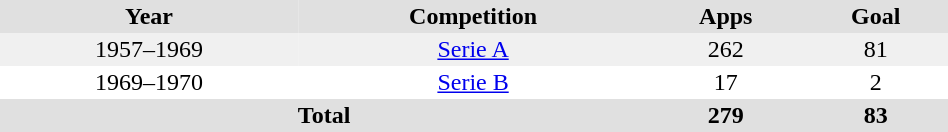<table border="0" cellpadding="2" cellspacing="0" style="width:50%;">
<tr style="text-align:center; background:#e0e0e0;">
<th>Year</th>
<th>Competition</th>
<th>Apps</th>
<th>Goal</th>
</tr>
<tr style="text-align:center; background:#f0f0f0;">
<td>1957–1969</td>
<td><a href='#'>Serie A</a></td>
<td>262</td>
<td>81</td>
</tr>
<tr style="text-align:center;">
<td>1969–1970</td>
<td><a href='#'>Serie B</a></td>
<td>17</td>
<td>2</td>
</tr>
<tr style="text-align:center; background:#e0e0e0;">
<th colspan="2">Total</th>
<th style="text-align:center;">279</th>
<th style="text-align:center;">83</th>
</tr>
</table>
